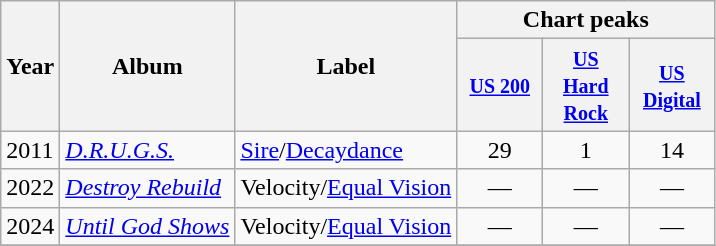<table class="wikitable">
<tr>
<th rowspan="2">Year</th>
<th rowspan="2">Album</th>
<th rowspan="2">Label</th>
<th colspan="3">Chart peaks</th>
</tr>
<tr>
<th style="width:50px;"><small><a href='#'>US 200</a></small></th>
<th style="width:50px;"><small><a href='#'>US Hard Rock</a></small></th>
<th style="width:50px;"><small><a href='#'>US Digital</a></small></th>
</tr>
<tr>
<td>2011</td>
<td><em><a href='#'>D.R.U.G.S.</a></em></td>
<td><a href='#'>Sire</a>/<a href='#'>Decaydance</a></td>
<td style="text-align:center;">29</td>
<td style="text-align:center;">1</td>
<td style="text-align:center;">14</td>
</tr>
<tr>
<td>2022</td>
<td><em><a href='#'>Destroy Rebuild</a></em></td>
<td>Velocity/<a href='#'>Equal Vision</a></td>
<td style="text-align:center;">—</td>
<td style="text-align:center;">—</td>
<td style="text-align:center;">—</td>
</tr>
<tr>
<td>2024</td>
<td><em><a href='#'>Until God Shows</a></em></td>
<td>Velocity/<a href='#'>Equal Vision</a></td>
<td style="text-align:center;">—</td>
<td style="text-align:center;">—</td>
<td style="text-align:center;">—</td>
</tr>
<tr>
</tr>
</table>
